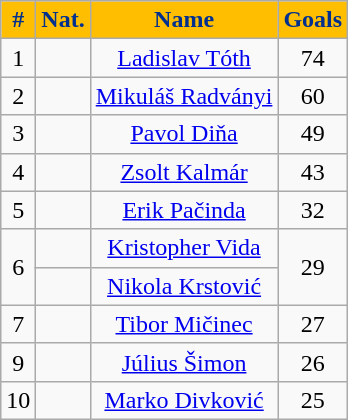<table class="wikitable" style="text-align:center;">
<tr>
<th style="color:#00308F; background:#FFBF00;">#</th>
<th style="color:#00308F; background:#FFBF00;">Nat.</th>
<th style="color:#00308F; background:#FFBF00;">Name</th>
<th style="color:#00308F; background:#FFBF00;">Goals</th>
</tr>
<tr>
<td>1</td>
<td></td>
<td><a href='#'>Ladislav Tóth</a></td>
<td>74</td>
</tr>
<tr>
<td>2</td>
<td></td>
<td><a href='#'>Mikuláš Radványi</a></td>
<td>60</td>
</tr>
<tr>
<td>3</td>
<td></td>
<td><a href='#'>Pavol Diňa</a></td>
<td>49</td>
</tr>
<tr>
<td>4</td>
<td></td>
<td><a href='#'>Zsolt Kalmár</a></td>
<td>43</td>
</tr>
<tr>
<td>5</td>
<td></td>
<td><a href='#'>Erik Pačinda</a></td>
<td>32</td>
</tr>
<tr>
<td rowspan="2">6</td>
<td></td>
<td><a href='#'>Kristopher Vida</a></td>
<td rowspan="2">29</td>
</tr>
<tr>
<td></td>
<td><a href='#'>Nikola Krstović</a></td>
</tr>
<tr>
<td>7</td>
<td></td>
<td><a href='#'>Tibor Mičinec</a></td>
<td>27</td>
</tr>
<tr>
<td>9</td>
<td></td>
<td><a href='#'>Július Šimon</a></td>
<td>26</td>
</tr>
<tr>
<td>10</td>
<td></td>
<td><a href='#'>Marko Divković</a></td>
<td>25</td>
</tr>
</table>
